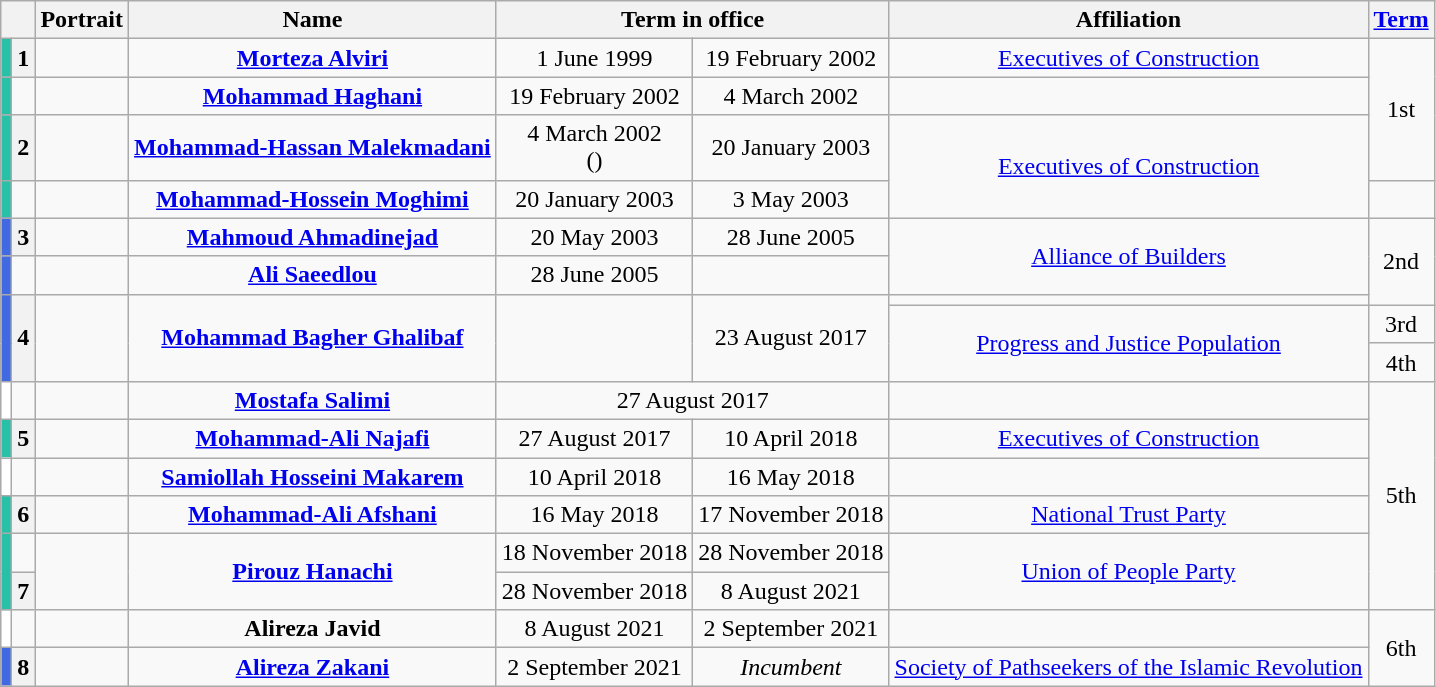<table class="wikitable" style="text-align: center;">
<tr>
<th colspan="2"></th>
<th>Portrait</th>
<th>Name</th>
<th colspan="2">Term in office</th>
<th>Affiliation</th>
<th><a href='#'>Term</a></th>
</tr>
<tr>
<th style="background:#28c0a6"></th>
<th>1</th>
<td></td>
<td><strong><a href='#'>Morteza Alviri</a></strong></td>
<td>1 June 1999</td>
<td>19 February 2002<br></td>
<td><a href='#'>Executives of Construction</a></td>
<td rowspan=3>1st</td>
</tr>
<tr>
<td style="background:#28c0a6;"></td>
<td></td>
<td></td>
<td><strong><a href='#'>Mohammad Haghani</a></strong></td>
<td>19 February 2002</td>
<td>4 March 2002</td>
<td></td>
</tr>
<tr>
<th style="background:#28c0a6"></th>
<th>2</th>
<td></td>
<td><strong><a href='#'>Mohammad-Hassan Malekmadani</a></strong></td>
<td>4 March 2002<br>()</td>
<td>20 January 2003</td>
<td rowspan="2"><a href='#'>Executives of Construction</a></td>
</tr>
<tr>
<td style="background:#28c0a6;"></td>
<td></td>
<td></td>
<td><strong><a href='#'>Mohammad-Hossein Moghimi</a></strong></td>
<td>20 January 2003</td>
<td>3 May 2003</td>
<td></td>
</tr>
<tr>
<th style="background:#4169E1"></th>
<th>3</th>
<td></td>
<td><strong><a href='#'>Mahmoud Ahmadinejad</a></strong></td>
<td>20 May 2003<br></td>
<td>28 June 2005</td>
<td rowspan="2"><a href='#'>Alliance of Builders</a></td>
<td rowspan=3>2nd</td>
</tr>
<tr>
<td style="background:#4169E1;"></td>
<td></td>
<td></td>
<td><strong><a href='#'>Ali Saeedlou</a></strong></td>
<td>28 June 2005<br></td>
<td></td>
</tr>
<tr>
<th rowspan=3 style="background:#4169E1"></th>
<th rowspan=3>4</th>
<td rowspan=3></td>
<td rowspan=3><strong><a href='#'>Mohammad Bagher Ghalibaf</a></strong></td>
<td rowspan=3><br></td>
<td rowspan=3>23 August 2017</td>
<td></td>
</tr>
<tr>
<td rowspan=2><a href='#'>Progress and Justice Population</a></td>
<td>3rd</td>
</tr>
<tr>
<td>4th</td>
</tr>
<tr>
<td style="background:#ffffff;"></td>
<td></td>
<td></td>
<td><strong><a href='#'>Mostafa Salimi</a></strong></td>
<td colspan=2>27 August 2017</td>
<td></td>
<td rowspan=6>5th</td>
</tr>
<tr>
<td style="background:#28c0a6;"></td>
<th>5</th>
<td></td>
<td><strong><a href='#'>Mohammad-Ali Najafi</a></strong></td>
<td>27 August 2017<br></td>
<td>10 April 2018<br></td>
<td><a href='#'>Executives of Construction</a></td>
</tr>
<tr>
<td style="background:#ffffff;"></td>
<td></td>
<td></td>
<td><strong><a href='#'>Samiollah Hosseini Makarem</a></strong></td>
<td>10 April 2018</td>
<td>16 May 2018</td>
<td></td>
</tr>
<tr>
<td style="background:#28c0a6;"></td>
<th>6</th>
<td></td>
<td><strong><a href='#'>Mohammad-Ali Afshani</a></strong></td>
<td>16 May 2018<br></td>
<td>17 November 2018</td>
<td><a href='#'>National Trust Party</a></td>
</tr>
<tr>
<td rowspan=2 style="background:#28c0a6;"></td>
<td></td>
<td rowspan=2></td>
<td rowspan=2><strong><a href='#'>Pirouz Hanachi</a></strong></td>
<td>18 November 2018<br></td>
<td>28 November 2018</td>
<td rowspan=2><a href='#'>Union of People Party</a></td>
</tr>
<tr>
<th>7</th>
<td>28 November 2018</td>
<td>8 August 2021</td>
</tr>
<tr>
<td style="background:#ffffff;"></td>
<td></td>
<td></td>
<td><strong>Alireza Javid</strong></td>
<td>8 August 2021</td>
<td>2 September 2021</td>
<td></td>
<td rowspan=2>6th</td>
</tr>
<tr>
<td style="background:#4169E1"></td>
<th>8</th>
<td></td>
<td><strong><a href='#'>Alireza Zakani</a></strong></td>
<td>2 September 2021<br></td>
<td><em>Incumbent</em></td>
<td><a href='#'>Society of Pathseekers of the Islamic Revolution</a></td>
</tr>
</table>
